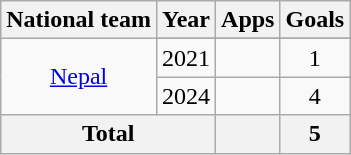<table class="wikitable" style="text-align:center">
<tr>
<th>National team</th>
<th>Year</th>
<th>Apps</th>
<th>Goals</th>
</tr>
<tr>
<td rowspan="3"><a href='#'>Nepal</a></td>
</tr>
<tr>
<td>2021</td>
<td></td>
<td>1</td>
</tr>
<tr>
<td>2024</td>
<td></td>
<td>4</td>
</tr>
<tr>
<th colspan="2">Total</th>
<th></th>
<th>5</th>
</tr>
</table>
